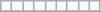<table class="wikitable">
<tr>
<td></td>
<td></td>
<td></td>
<td></td>
<td></td>
<td></td>
<td></td>
<td></td>
<td></td>
</tr>
<tr>
</tr>
</table>
